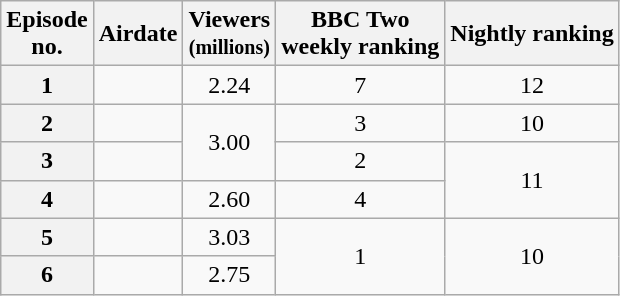<table class="wikitable" style="text-align:center;">
<tr>
<th scope="col">Episode<br>no.</th>
<th scope="col">Airdate</th>
<th scope="col">Viewers<br><small>(millions)</small></th>
<th scope="col">BBC Two<br>weekly ranking</th>
<th>Nightly ranking</th>
</tr>
<tr>
<th scope="row" style="text-align:center;">1</th>
<td></td>
<td>2.24</td>
<td>7</td>
<td>12</td>
</tr>
<tr>
<th scope="row" style="text-align:center;">2</th>
<td></td>
<td rowspan="2">3.00</td>
<td>3</td>
<td>10</td>
</tr>
<tr>
<th scope="row" style="text-align:center;">3</th>
<td></td>
<td>2</td>
<td rowspan="2">11</td>
</tr>
<tr>
<th scope="row" style="text-align:center;">4</th>
<td></td>
<td>2.60</td>
<td>4</td>
</tr>
<tr>
<th scope="row" style="text-align:center;">5</th>
<td></td>
<td>3.03</td>
<td rowspan="2">1</td>
<td rowspan="2">10</td>
</tr>
<tr>
<th scope="row" style="text-align:center;">6</th>
<td></td>
<td>2.75</td>
</tr>
</table>
